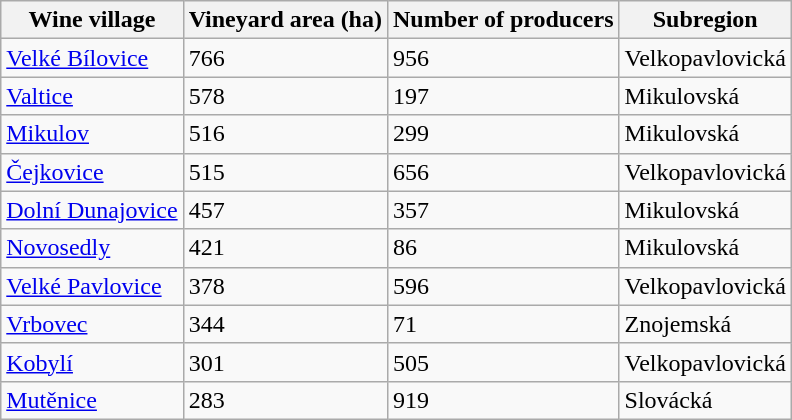<table class="wikitable">
<tr>
<th>Wine village</th>
<th>Vineyard area (ha)</th>
<th>Number of producers</th>
<th>Subregion</th>
</tr>
<tr>
<td><a href='#'>Velké Bílovice</a></td>
<td>766</td>
<td>956</td>
<td>Velkopavlovická</td>
</tr>
<tr>
<td><a href='#'>Valtice</a></td>
<td>578</td>
<td>197</td>
<td>Mikulovská</td>
</tr>
<tr>
<td><a href='#'>Mikulov</a></td>
<td>516</td>
<td>299</td>
<td>Mikulovská</td>
</tr>
<tr>
<td><a href='#'>Čejkovice</a></td>
<td>515</td>
<td>656</td>
<td>Velkopavlovická</td>
</tr>
<tr>
<td><a href='#'>Dolní Dunajovice</a></td>
<td>457</td>
<td>357</td>
<td>Mikulovská</td>
</tr>
<tr>
<td><a href='#'>Novosedly</a></td>
<td>421</td>
<td>86</td>
<td>Mikulovská</td>
</tr>
<tr>
<td><a href='#'>Velké Pavlovice</a></td>
<td>378</td>
<td>596</td>
<td>Velkopavlovická</td>
</tr>
<tr>
<td><a href='#'>Vrbovec</a></td>
<td>344</td>
<td>71</td>
<td>Znojemská</td>
</tr>
<tr>
<td><a href='#'>Kobylí</a></td>
<td>301</td>
<td>505</td>
<td>Velkopavlovická</td>
</tr>
<tr>
<td><a href='#'>Mutěnice</a></td>
<td>283</td>
<td>919</td>
<td>Slovácká</td>
</tr>
</table>
